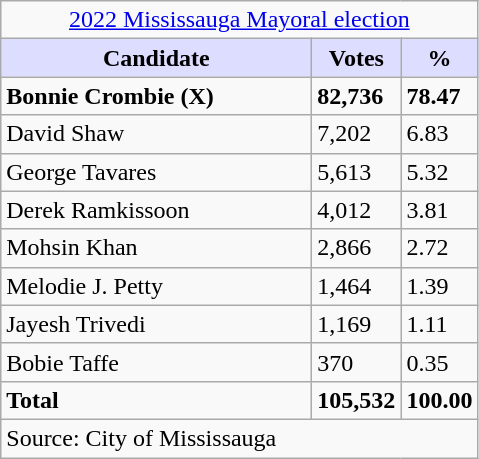<table class="wikitable">
<tr>
<td colspan="3" style="text-align:center;"><a href='#'>2022 Mississauga Mayoral election</a></td>
</tr>
<tr>
<th style="background:#ddf; width:200px;">Candidate</th>
<th style="background:#ddf; width:50px;">Votes</th>
<th style="background:#ddf; width:30px;">%</th>
</tr>
<tr>
<td><strong>Bonnie Crombie (X)</strong></td>
<td><strong>82,736</strong></td>
<td><strong>78.47</strong></td>
</tr>
<tr>
<td>David Shaw</td>
<td>7,202</td>
<td>6.83</td>
</tr>
<tr>
<td>George Tavares</td>
<td>5,613</td>
<td>5.32</td>
</tr>
<tr>
<td>Derek Ramkissoon</td>
<td>4,012</td>
<td>3.81</td>
</tr>
<tr>
<td>Mohsin Khan</td>
<td>2,866</td>
<td>2.72</td>
</tr>
<tr>
<td>Melodie J. Petty</td>
<td>1,464</td>
<td>1.39</td>
</tr>
<tr>
<td>Jayesh Trivedi</td>
<td>1,169</td>
<td>1.11</td>
</tr>
<tr>
<td>Bobie Taffe</td>
<td>370</td>
<td>0.35</td>
</tr>
<tr>
<td><strong>Total</strong></td>
<td><strong>105,532</strong></td>
<td><strong>100.00</strong></td>
</tr>
<tr>
<td colspan="3">Source: City of Mississauga</td>
</tr>
</table>
